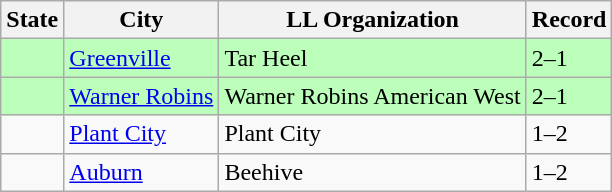<table class="wikitable">
<tr>
<th>State</th>
<th>City</th>
<th>LL Organization</th>
<th>Record</th>
</tr>
<tr bgcolor=#bbffbb>
<td><strong></strong></td>
<td><a href='#'>Greenville</a></td>
<td>Tar Heel</td>
<td>2–1</td>
</tr>
<tr bgcolor=#bbffbb>
<td><strong></strong></td>
<td><a href='#'>Warner Robins</a></td>
<td>Warner Robins American West</td>
<td>2–1</td>
</tr>
<tr>
<td><strong></strong></td>
<td><a href='#'>Plant City</a></td>
<td>Plant City</td>
<td>1–2</td>
</tr>
<tr>
<td><strong></strong></td>
<td><a href='#'>Auburn</a></td>
<td>Beehive</td>
<td>1–2</td>
</tr>
</table>
